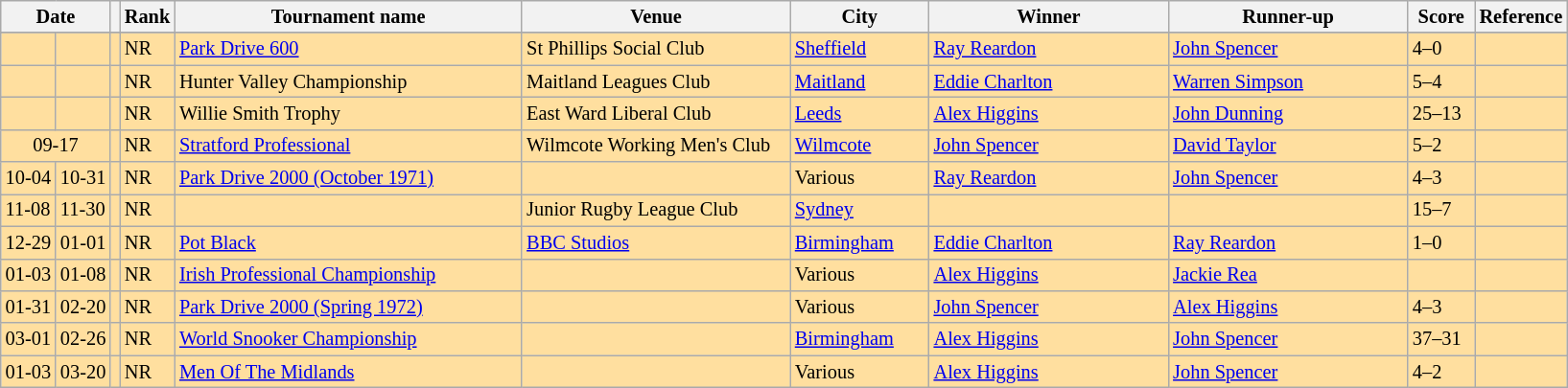<table class="wikitable" style="font-size: 85%">
<tr>
<th colspan="2" width=40 align="center">Date</th>
<th></th>
<th>Rank</th>
<th width=235>Tournament name</th>
<th width=180>Venue</th>
<th width=90>City</th>
<th width=160>Winner</th>
<th width=160>Runner-up</th>
<th width=40>Score</th>
<th width=20>Reference</th>
</tr>
<tr bgcolor="#ffdf9f">
</tr>
<tr bgcolor="#ffdf9f">
<td></td>
<td></td>
<td></td>
<td>NR</td>
<td><a href='#'>Park Drive 600</a></td>
<td>St Phillips Social Club</td>
<td><a href='#'>Sheffield</a></td>
<td> <a href='#'>Ray Reardon</a></td>
<td> <a href='#'>John Spencer</a></td>
<td>4–0</td>
<td></td>
</tr>
<tr bgcolor="#ffdf9f">
<td></td>
<td></td>
<td></td>
<td>NR</td>
<td>Hunter Valley Championship</td>
<td>Maitland Leagues Club</td>
<td><a href='#'>Maitland</a></td>
<td> <a href='#'>Eddie Charlton</a></td>
<td> <a href='#'>Warren Simpson</a></td>
<td>5–4</td>
<td></td>
</tr>
<tr bgcolor="#ffdf9f">
<td></td>
<td></td>
<td></td>
<td>NR</td>
<td>Willie Smith Trophy</td>
<td>East Ward Liberal Club</td>
<td><a href='#'>Leeds</a></td>
<td> <a href='#'>Alex Higgins</a></td>
<td> <a href='#'>John Dunning</a></td>
<td>25–13</td>
<td></td>
</tr>
<tr bgcolor="#ffdf9f">
<td colspan="2" align=center>09-17</td>
<td></td>
<td>NR</td>
<td><a href='#'>Stratford Professional</a></td>
<td>Wilmcote Working Men's Club</td>
<td><a href='#'>Wilmcote</a></td>
<td> <a href='#'>John Spencer</a></td>
<td> <a href='#'>David Taylor</a></td>
<td>5–2</td>
<td></td>
</tr>
<tr bgcolor="#ffdf9f">
<td>10-04</td>
<td>10-31</td>
<td></td>
<td>NR</td>
<td><a href='#'>Park Drive 2000 (October 1971)</a></td>
<td></td>
<td>Various</td>
<td> <a href='#'>Ray Reardon</a></td>
<td> <a href='#'>John Spencer</a></td>
<td>4–3</td>
<td></td>
</tr>
<tr bgcolor="#ffdf9f">
<td>11-08</td>
<td>11-30</td>
<td></td>
<td>NR</td>
<td></td>
<td>Junior Rugby League Club</td>
<td><a href='#'>Sydney</a></td>
<td></td>
<td></td>
<td>15–7</td>
<td></td>
</tr>
<tr bgcolor="#ffdf9f">
<td>12-29</td>
<td>01-01</td>
<td></td>
<td>NR</td>
<td><a href='#'>Pot Black</a></td>
<td><a href='#'>BBC Studios</a></td>
<td><a href='#'>Birmingham</a></td>
<td> <a href='#'>Eddie Charlton</a></td>
<td> <a href='#'>Ray Reardon</a></td>
<td>1–0</td>
<td></td>
</tr>
<tr bgcolor="#ffdf9f">
<td>01-03</td>
<td>01-08</td>
<td></td>
<td>NR</td>
<td><a href='#'>Irish Professional Championship</a></td>
<td></td>
<td>Various</td>
<td> <a href='#'>Alex Higgins</a></td>
<td> <a href='#'>Jackie Rea</a></td>
<td></td>
<td></td>
</tr>
<tr bgcolor="#ffdf9f">
<td>01-31</td>
<td>02-20</td>
<td></td>
<td>NR</td>
<td><a href='#'>Park Drive 2000 (Spring 1972)</a></td>
<td></td>
<td>Various</td>
<td> <a href='#'>John Spencer</a></td>
<td> <a href='#'>Alex Higgins</a></td>
<td>4–3</td>
<td></td>
</tr>
<tr bgcolor="#ffdf9f">
<td>03-01</td>
<td>02-26</td>
<td></td>
<td>NR</td>
<td><a href='#'>World Snooker Championship</a></td>
<td></td>
<td><a href='#'>Birmingham</a></td>
<td> <a href='#'>Alex Higgins</a></td>
<td> <a href='#'>John Spencer</a></td>
<td>37–31</td>
<td></td>
</tr>
<tr bgcolor="#ffdf9f">
<td>01-03</td>
<td>03-20</td>
<td></td>
<td>NR</td>
<td><a href='#'>Men Of The Midlands</a></td>
<td></td>
<td>Various</td>
<td> <a href='#'>Alex Higgins</a></td>
<td> <a href='#'>John Spencer</a></td>
<td>4–2</td>
<td></td>
</tr>
</table>
